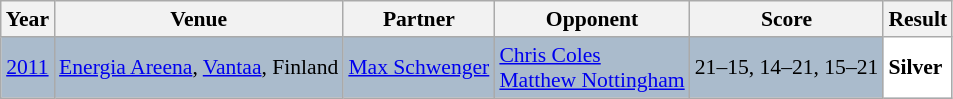<table class="sortable wikitable" style="font-size: 90%;">
<tr>
<th>Year</th>
<th>Venue</th>
<th>Partner</th>
<th>Opponent</th>
<th>Score</th>
<th>Result</th>
</tr>
<tr style="background:#AABBCC">
<td align="center"><a href='#'>2011</a></td>
<td align="left"><a href='#'>Energia Areena</a>, <a href='#'>Vantaa</a>, Finland</td>
<td align="left"> <a href='#'>Max Schwenger</a></td>
<td align="left"> <a href='#'>Chris Coles</a><br> <a href='#'>Matthew Nottingham</a></td>
<td align="left">21–15, 14–21, 15–21</td>
<td style="text-align:left; background:white"> <strong>Silver</strong></td>
</tr>
</table>
